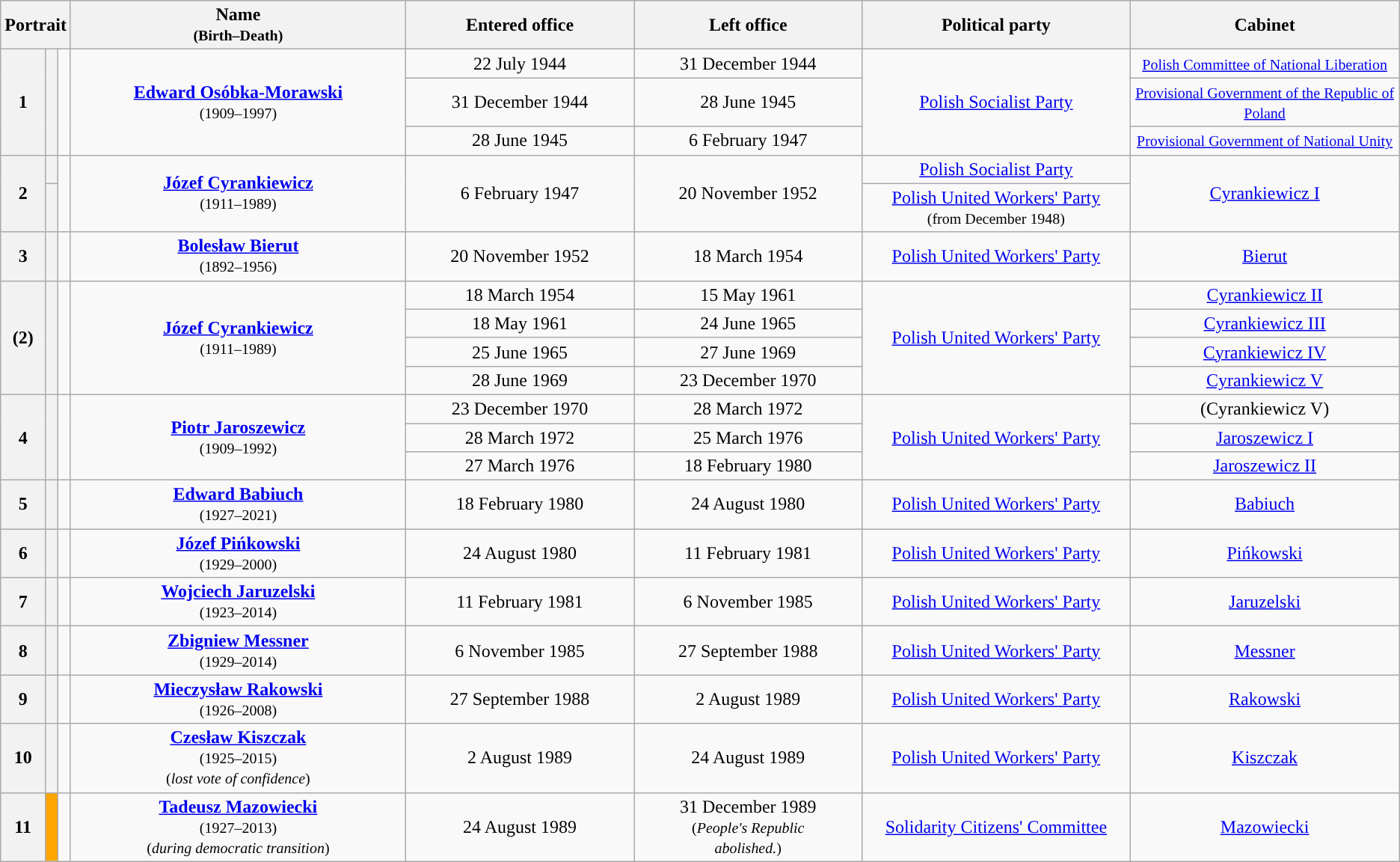<table class="wikitable" style="text-align:center">
<tr>
<th colspan="3">Portrait</th>
<th width=25%>Name<br><small>(Birth–Death)</small></th>
<th width=17%>Entered office</th>
<th width=17%>Left office</th>
<th width=20%>Political party</th>
<th width=20%>Cabinet</th>
</tr>
<tr>
<th rowspan="3">1</th>
<th rowspan=3 style="background:"></th>
<td rowspan=3></td>
<td rowspan=3><strong><a href='#'>Edward Osóbka-Morawski</a></strong><br><small>(1909–1997)</small></td>
<td>22 July 1944</td>
<td>31 December 1944</td>
<td rowspan=3><a href='#'>Polish Socialist Party</a></td>
<td><small><a href='#'>Polish Committee of National Liberation</a></small></td>
</tr>
<tr>
<td>31 December 1944</td>
<td>28 June 1945</td>
<td><small><a href='#'>Provisional Government of the Republic of Poland</a></small></td>
</tr>
<tr>
<td>28 June 1945</td>
<td>6 February 1947</td>
<td><small><a href='#'>Provisional Government of National Unity</a></small></td>
</tr>
<tr>
<th rowspan="2">2</th>
<th style="background:"></th>
<td rowspan=2></td>
<td rowspan=2><strong><a href='#'>Józef Cyrankiewicz</a></strong><br><small>(1911–1989)</small></td>
<td rowspan=2>6 February 1947</td>
<td rowspan=2>20 November 1952</td>
<td><a href='#'>Polish Socialist Party</a></td>
<td rowspan=2><a href='#'>Cyrankiewicz I</a></td>
</tr>
<tr>
<th style="background:"></th>
<td><a href='#'>Polish United Workers' Party</a><br><small>(from December 1948)</small></td>
</tr>
<tr>
<th>3</th>
<th style="background:"></th>
<td></td>
<td><strong><a href='#'>Bolesław Bierut</a></strong><br><small>(1892–1956)</small></td>
<td>20 November 1952</td>
<td>18 March 1954</td>
<td><a href='#'>Polish United Workers' Party</a></td>
<td><a href='#'>Bierut</a></td>
</tr>
<tr>
<th rowspan="4">(2)</th>
<th rowspan=4 style="background:"></th>
<td rowspan=4></td>
<td rowspan=4><strong><a href='#'>Józef Cyrankiewicz</a></strong><br><small>(1911–1989)</small></td>
<td>18 March 1954</td>
<td>15 May 1961</td>
<td rowspan=4><a href='#'>Polish United Workers' Party</a></td>
<td><a href='#'>Cyrankiewicz II</a></td>
</tr>
<tr>
<td>18 May 1961</td>
<td>24 June 1965</td>
<td><a href='#'>Cyrankiewicz III</a></td>
</tr>
<tr>
<td>25 June 1965</td>
<td>27 June 1969</td>
<td><a href='#'>Cyrankiewicz IV</a></td>
</tr>
<tr>
<td>28 June 1969</td>
<td>23 December 1970</td>
<td><a href='#'>Cyrankiewicz V</a></td>
</tr>
<tr>
<th rowspan="3">4</th>
<th rowspan=3 style="background:"></th>
<td rowspan=3></td>
<td rowspan=3><strong><a href='#'>Piotr Jaroszewicz</a></strong><br><small>(1909–1992)</small></td>
<td>23 December 1970</td>
<td>28 March 1972</td>
<td rowspan=3><a href='#'>Polish United Workers' Party</a></td>
<td>(Cyrankiewicz V)</td>
</tr>
<tr>
<td>28 March 1972</td>
<td>25 March 1976</td>
<td><a href='#'>Jaroszewicz I</a></td>
</tr>
<tr>
<td>27 March 1976</td>
<td>18 February 1980</td>
<td><a href='#'>Jaroszewicz II</a></td>
</tr>
<tr>
<th>5</th>
<th style="background:"></th>
<td></td>
<td><strong><a href='#'>Edward Babiuch</a></strong><br><small>(1927–2021)</small></td>
<td>18 February 1980</td>
<td>24 August 1980</td>
<td><a href='#'>Polish United Workers' Party</a></td>
<td><a href='#'>Babiuch</a></td>
</tr>
<tr>
<th>6</th>
<th style="background:"></th>
<td></td>
<td><strong><a href='#'>Józef Pińkowski</a></strong><br><small>(1929–2000)</small></td>
<td>24 August 1980</td>
<td>11 February 1981</td>
<td><a href='#'>Polish United Workers' Party</a></td>
<td><a href='#'>Pińkowski</a></td>
</tr>
<tr>
<th>7</th>
<th style="background:"></th>
<td></td>
<td><strong><a href='#'>Wojciech Jaruzelski</a></strong><br><small>(1923–2014)</small></td>
<td>11 February 1981</td>
<td>6 November 1985</td>
<td><a href='#'>Polish United Workers' Party</a></td>
<td><a href='#'>Jaruzelski</a></td>
</tr>
<tr>
<th>8</th>
<th style="background:"></th>
<td></td>
<td><strong><a href='#'>Zbigniew Messner</a></strong><br><small>(1929–2014)</small></td>
<td>6 November 1985</td>
<td>27 September 1988</td>
<td><a href='#'>Polish United Workers' Party</a></td>
<td><a href='#'>Messner</a></td>
</tr>
<tr>
<th>9</th>
<th style="background:"></th>
<td></td>
<td><strong><a href='#'>Mieczysław Rakowski</a></strong><br><small>(1926–2008)</small></td>
<td>27 September 1988</td>
<td>2 August 1989</td>
<td><a href='#'>Polish United Workers' Party</a></td>
<td><a href='#'>Rakowski</a></td>
</tr>
<tr>
<th>10</th>
<th style="background:"></th>
<td></td>
<td><strong><a href='#'>Czesław Kiszczak</a></strong><br><small>(1925–2015)<br>(<em>lost vote of confidence</em>)</small></td>
<td>2 August 1989</td>
<td>24 August 1989</td>
<td><a href='#'>Polish United Workers' Party</a></td>
<td><a href='#'>Kiszczak</a></td>
</tr>
<tr>
<th>11</th>
<th style="background:orange"></th>
<td></td>
<td><strong><a href='#'>Tadeusz Mazowiecki</a></strong><br><small>(1927–2013)<br>(<em>during democratic transition</em>)</small></td>
<td>24 August 1989</td>
<td>31 December 1989<br><small>(<em>People's Republic<br>abolished.</em>)</small></td>
<td><a href='#'>Solidarity Citizens' Committee</a></td>
<td><a href='#'>Mazowiecki</a></td>
</tr>
</table>
